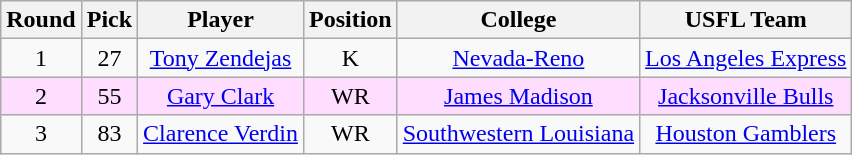<table class="wikitable sortable sortable"  style="text-align:center;">
<tr>
<th>Round</th>
<th>Pick</th>
<th>Player</th>
<th>Position</th>
<th>College</th>
<th>USFL Team</th>
</tr>
<tr>
<td>1</td>
<td>27</td>
<td><a href='#'>Tony Zendejas</a></td>
<td>K</td>
<td><a href='#'>Nevada-Reno</a></td>
<td><a href='#'>Los Angeles Express</a></td>
</tr>
<tr style="background:#fdf;">
<td>2</td>
<td>55</td>
<td><a href='#'>Gary Clark</a></td>
<td>WR</td>
<td><a href='#'>James Madison</a></td>
<td><a href='#'>Jacksonville Bulls</a></td>
</tr>
<tr>
<td>3</td>
<td>83</td>
<td><a href='#'>Clarence Verdin</a></td>
<td>WR</td>
<td><a href='#'>Southwestern Louisiana</a></td>
<td><a href='#'>Houston Gamblers</a></td>
</tr>
</table>
